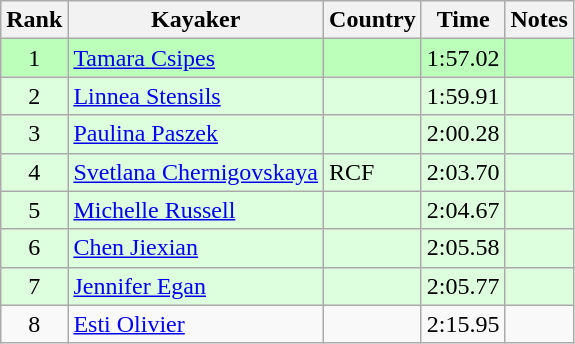<table class="wikitable" style="text-align:center">
<tr>
<th>Rank</th>
<th>Kayaker</th>
<th>Country</th>
<th>Time</th>
<th>Notes</th>
</tr>
<tr bgcolor=bbffbb>
<td>1</td>
<td align="left"><a href='#'>Tamara Csipes</a></td>
<td align="left"></td>
<td>1:57.02</td>
<td></td>
</tr>
<tr bgcolor=ddffdd>
<td>2</td>
<td align="left"><a href='#'>Linnea Stensils</a></td>
<td align="left"></td>
<td>1:59.91</td>
<td></td>
</tr>
<tr bgcolor=ddffdd>
<td>3</td>
<td align="left"><a href='#'>Paulina Paszek</a></td>
<td align="left"></td>
<td>2:00.28</td>
<td></td>
</tr>
<tr bgcolor=ddffdd>
<td>4</td>
<td align="left"><a href='#'>Svetlana Chernigovskaya</a></td>
<td align="left"> RCF</td>
<td>2:03.70</td>
<td></td>
</tr>
<tr bgcolor=ddffdd>
<td>5</td>
<td align="left"><a href='#'>Michelle Russell</a></td>
<td align="left"></td>
<td>2:04.67</td>
<td></td>
</tr>
<tr bgcolor=ddffdd>
<td>6</td>
<td align="left"><a href='#'>Chen Jiexian</a></td>
<td align="left"></td>
<td>2:05.58</td>
<td></td>
</tr>
<tr bgcolor=ddffdd>
<td>7</td>
<td align="left"><a href='#'>Jennifer Egan</a></td>
<td align="left"></td>
<td>2:05.77</td>
<td></td>
</tr>
<tr>
<td>8</td>
<td align="left"><a href='#'>Esti Olivier</a></td>
<td align="left"></td>
<td>2:15.95</td>
<td></td>
</tr>
</table>
